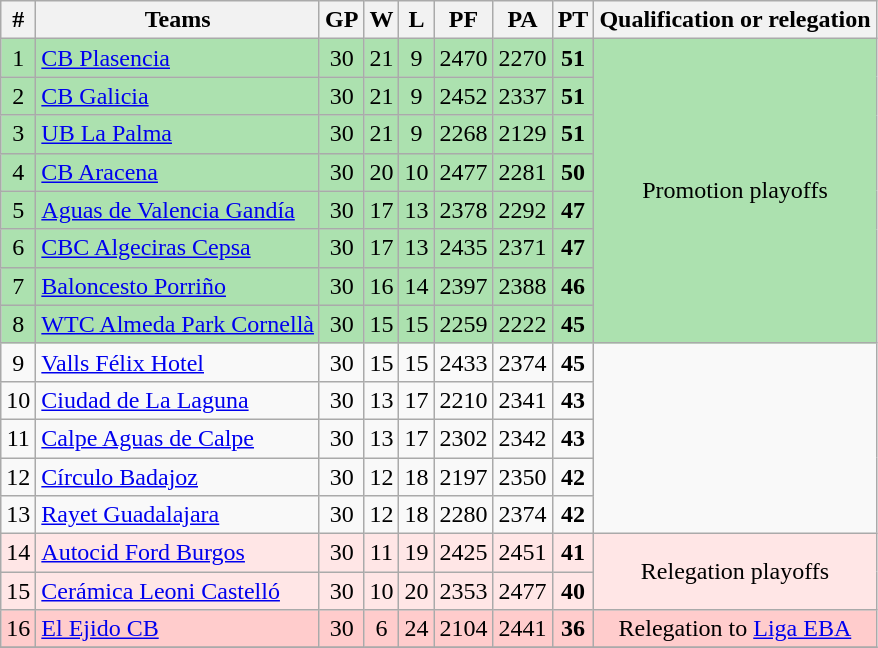<table class="wikitable" style="text-align: center;">
<tr>
<th>#</th>
<th>Teams</th>
<th>GP</th>
<th>W</th>
<th>L</th>
<th>PF</th>
<th>PA</th>
<th>PT</th>
<th>Qualification or relegation</th>
</tr>
<tr bgcolor=ACE1AF>
<td>1</td>
<td align="left"><a href='#'>CB Plasencia</a></td>
<td>30</td>
<td>21</td>
<td>9</td>
<td>2470</td>
<td>2270</td>
<td><strong>51</strong></td>
<td rowspan=8>Promotion playoffs</td>
</tr>
<tr bgcolor=ACE1AF>
<td>2</td>
<td align="left"><a href='#'>CB Galicia</a></td>
<td>30</td>
<td>21</td>
<td>9</td>
<td>2452</td>
<td>2337</td>
<td><strong>51</strong></td>
</tr>
<tr bgcolor=ACE1AF>
<td>3</td>
<td align="left"><a href='#'>UB La Palma</a></td>
<td>30</td>
<td>21</td>
<td>9</td>
<td>2268</td>
<td>2129</td>
<td><strong>51</strong></td>
</tr>
<tr bgcolor=ACE1AF>
<td>4</td>
<td align="left"><a href='#'>CB Aracena</a></td>
<td>30</td>
<td>20</td>
<td>10</td>
<td>2477</td>
<td>2281</td>
<td><strong>50</strong></td>
</tr>
<tr bgcolor=ACE1AF>
<td>5</td>
<td align="left"><a href='#'>Aguas de Valencia Gandía</a></td>
<td>30</td>
<td>17</td>
<td>13</td>
<td>2378</td>
<td>2292</td>
<td><strong>47</strong></td>
</tr>
<tr bgcolor=ACE1AF>
<td>6</td>
<td align="left"><a href='#'>CBC Algeciras Cepsa</a></td>
<td>30</td>
<td>17</td>
<td>13</td>
<td>2435</td>
<td>2371</td>
<td><strong>47</strong></td>
</tr>
<tr bgcolor=ACE1AF>
<td>7</td>
<td align="left"><a href='#'>Baloncesto Porriño</a></td>
<td>30</td>
<td>16</td>
<td>14</td>
<td>2397</td>
<td>2388</td>
<td><strong>46</strong></td>
</tr>
<tr bgcolor=ACE1AF>
<td>8</td>
<td align="left"><a href='#'>WTC Almeda Park Cornellà</a></td>
<td>30</td>
<td>15</td>
<td>15</td>
<td>2259</td>
<td>2222</td>
<td><strong>45</strong></td>
</tr>
<tr>
<td>9</td>
<td align="left"><a href='#'>Valls Félix Hotel</a></td>
<td>30</td>
<td>15</td>
<td>15</td>
<td>2433</td>
<td>2374</td>
<td><strong>45</strong></td>
</tr>
<tr>
<td>10</td>
<td align="left"><a href='#'>Ciudad de La Laguna</a></td>
<td>30</td>
<td>13</td>
<td>17</td>
<td>2210</td>
<td>2341</td>
<td><strong>43</strong></td>
</tr>
<tr>
<td>11</td>
<td align="left"><a href='#'>Calpe Aguas de Calpe</a></td>
<td>30</td>
<td>13</td>
<td>17</td>
<td>2302</td>
<td>2342</td>
<td><strong>43</strong></td>
</tr>
<tr>
<td>12</td>
<td align="left"><a href='#'>Círculo Badajoz</a></td>
<td>30</td>
<td>12</td>
<td>18</td>
<td>2197</td>
<td>2350</td>
<td><strong>42</strong></td>
</tr>
<tr>
<td>13</td>
<td align="left"><a href='#'>Rayet Guadalajara</a></td>
<td>30</td>
<td>12</td>
<td>18</td>
<td>2280</td>
<td>2374</td>
<td><strong>42</strong></td>
</tr>
<tr bgcolor=FFE6E6>
<td>14</td>
<td align="left"><a href='#'>Autocid Ford Burgos</a></td>
<td>30</td>
<td>11</td>
<td>19</td>
<td>2425</td>
<td>2451</td>
<td><strong>41</strong></td>
<td rowspan=2>Relegation playoffs</td>
</tr>
<tr bgcolor=FFE6E6>
<td>15</td>
<td align="left"><a href='#'>Cerámica Leoni Castelló</a></td>
<td>30</td>
<td>10</td>
<td>20</td>
<td>2353</td>
<td>2477</td>
<td><strong>40</strong></td>
</tr>
<tr bgcolor=FFCCCC>
<td>16</td>
<td align="left"><a href='#'>El Ejido CB</a></td>
<td>30</td>
<td>6</td>
<td>24</td>
<td>2104</td>
<td>2441</td>
<td><strong>36</strong></td>
<td>Relegation to <a href='#'>Liga EBA</a></td>
</tr>
<tr>
</tr>
</table>
